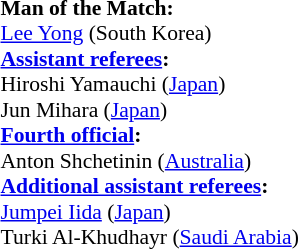<table style="width:100%; font-size:90%;">
<tr>
<td><br><strong>Man of the Match:</strong>
<br><a href='#'>Lee Yong</a> (South Korea)<br><strong><a href='#'>Assistant referees</a>:</strong>
<br>Hiroshi Yamauchi (<a href='#'>Japan</a>)
<br>Jun Mihara (<a href='#'>Japan</a>)
<br><strong><a href='#'>Fourth official</a>:</strong>
<br>Anton Shchetinin (<a href='#'>Australia</a>)
<br><strong><a href='#'>Additional assistant referees</a>:</strong>
<br><a href='#'>Jumpei Iida</a> (<a href='#'>Japan</a>)
<br>Turki Al-Khudhayr (<a href='#'>Saudi Arabia</a>)</td>
</tr>
</table>
